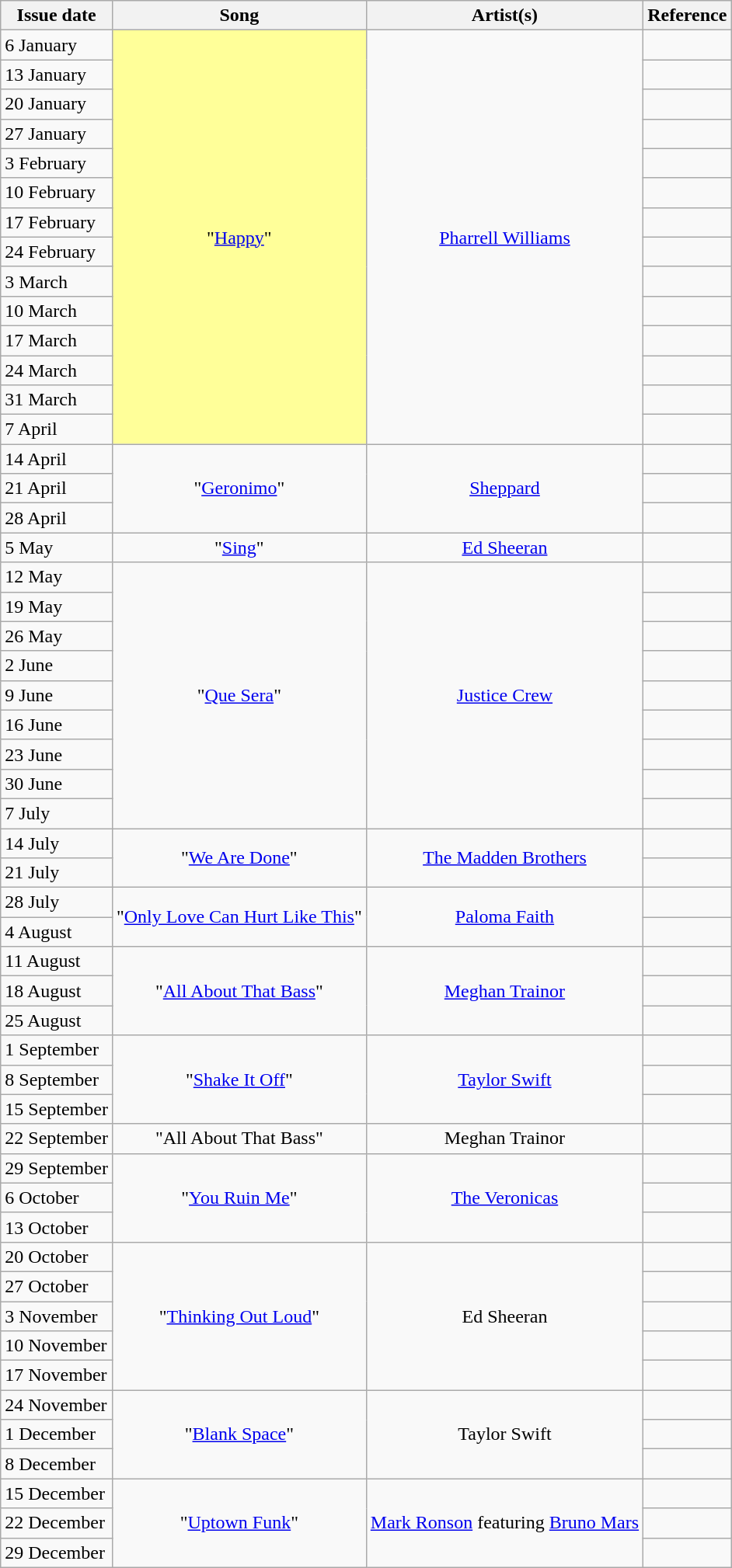<table class="wikitable">
<tr>
<th>Issue date</th>
<th>Song</th>
<th>Artist(s)</th>
<th>Reference</th>
</tr>
<tr>
<td align="left">6 January</td>
<td bgcolor=#FFFF99 align="center" rowspan="14">"<a href='#'>Happy</a>"</td>
<td align="center" rowspan="14"><a href='#'>Pharrell Williams</a></td>
<td align="center"></td>
</tr>
<tr>
<td align="left">13 January</td>
<td align="center"></td>
</tr>
<tr>
<td align="left">20 January</td>
<td align="center"></td>
</tr>
<tr>
<td align="left">27 January</td>
<td align="center"></td>
</tr>
<tr>
<td align="left">3 February</td>
<td align="center"></td>
</tr>
<tr>
<td align="left">10 February</td>
<td align="center"></td>
</tr>
<tr>
<td align="left">17 February</td>
<td align="center"></td>
</tr>
<tr>
<td align="left">24 February</td>
<td align="center"></td>
</tr>
<tr>
<td align="left">3 March</td>
<td align="center"></td>
</tr>
<tr>
<td align="left">10 March</td>
<td align="center"></td>
</tr>
<tr>
<td align="left">17 March</td>
<td align="center"></td>
</tr>
<tr>
<td align="left">24 March</td>
<td align="center"></td>
</tr>
<tr>
<td align="left">31 March</td>
<td align="center"></td>
</tr>
<tr>
<td align="left">7 April</td>
<td align="center"></td>
</tr>
<tr>
<td align="left">14 April</td>
<td align="center" rowspan="3">"<a href='#'>Geronimo</a>"</td>
<td align="center" rowspan="3"><a href='#'>Sheppard</a></td>
<td align="center"></td>
</tr>
<tr>
<td align="left">21 April</td>
<td align="center"></td>
</tr>
<tr>
<td align="left">28 April</td>
<td align="center"></td>
</tr>
<tr>
<td align="left">5 May</td>
<td align="center">"<a href='#'>Sing</a>"</td>
<td align="center"><a href='#'>Ed Sheeran</a></td>
<td align="center"></td>
</tr>
<tr>
<td align="left">12 May</td>
<td align="center" rowspan="9">"<a href='#'>Que Sera</a>"</td>
<td align="center" rowspan="9"><a href='#'>Justice Crew</a></td>
<td align="center"></td>
</tr>
<tr>
<td align="left">19 May</td>
<td align="center"></td>
</tr>
<tr>
<td align="left">26 May</td>
<td align="center"></td>
</tr>
<tr>
<td align="left">2 June</td>
<td align="center"></td>
</tr>
<tr>
<td align="left">9 June</td>
<td align="center"></td>
</tr>
<tr>
<td align="left">16 June</td>
<td align="center"></td>
</tr>
<tr>
<td align="left">23 June</td>
<td align="center"></td>
</tr>
<tr>
<td align="left">30 June</td>
<td align="center"></td>
</tr>
<tr>
<td align="left">7 July</td>
<td align="center"></td>
</tr>
<tr>
<td align="left">14 July</td>
<td align="center" rowspan="2">"<a href='#'>We Are Done</a>"</td>
<td align="center" rowspan="2"><a href='#'>The Madden Brothers</a></td>
<td align="center"></td>
</tr>
<tr>
<td align="left">21 July</td>
<td align="center"></td>
</tr>
<tr>
<td align="left">28 July</td>
<td align="center" rowspan="2">"<a href='#'>Only Love Can Hurt Like This</a>"</td>
<td align="center" rowspan="2"><a href='#'>Paloma Faith</a></td>
<td align="center"></td>
</tr>
<tr>
<td align="left">4 August</td>
<td align="center"></td>
</tr>
<tr>
<td align="left">11 August</td>
<td align="center" rowspan="3">"<a href='#'>All About That Bass</a>"</td>
<td align="center" rowspan="3"><a href='#'>Meghan Trainor</a></td>
<td align="center"></td>
</tr>
<tr>
<td align="left">18 August</td>
<td align="center"></td>
</tr>
<tr>
<td align="left">25 August</td>
<td align="center"></td>
</tr>
<tr>
<td align="left">1 September</td>
<td align="center" rowspan="3">"<a href='#'>Shake It Off</a>"</td>
<td align="center" rowspan="3"><a href='#'>Taylor Swift</a></td>
<td align="center"></td>
</tr>
<tr>
<td align="left">8 September</td>
<td align="center"></td>
</tr>
<tr>
<td align="left">15 September</td>
<td align="center"></td>
</tr>
<tr>
<td align="left">22 September</td>
<td align="center">"All About That Bass"</td>
<td align="center">Meghan Trainor</td>
<td align="center"></td>
</tr>
<tr>
<td align="left">29 September</td>
<td align="center" rowspan="3">"<a href='#'>You Ruin Me</a>"</td>
<td align="center" rowspan="3"><a href='#'>The Veronicas</a></td>
<td align="center"></td>
</tr>
<tr>
<td align="left">6 October</td>
<td align="center"></td>
</tr>
<tr>
<td align="left">13 October</td>
<td align="center"></td>
</tr>
<tr>
<td align="left">20 October</td>
<td align="center" rowspan="5">"<a href='#'>Thinking Out Loud</a>"</td>
<td align="center" rowspan="5">Ed Sheeran</td>
<td align="center"></td>
</tr>
<tr>
<td align="left">27 October</td>
<td align="center"></td>
</tr>
<tr>
<td align="left">3 November</td>
<td align="center"></td>
</tr>
<tr>
<td align="left">10 November</td>
<td align="center"></td>
</tr>
<tr>
<td align="left">17 November</td>
<td align="center"></td>
</tr>
<tr>
<td align="left">24 November</td>
<td align="center" rowspan="3">"<a href='#'>Blank Space</a>"</td>
<td align="center" rowspan="3">Taylor Swift</td>
<td align="center"></td>
</tr>
<tr>
<td align="left">1 December</td>
<td align="center"></td>
</tr>
<tr>
<td align="left">8 December</td>
<td align="center"></td>
</tr>
<tr>
<td align="left">15 December</td>
<td align="center" rowspan="3">"<a href='#'>Uptown Funk</a>"</td>
<td align="center" rowspan="3"><a href='#'>Mark Ronson</a> featuring <a href='#'>Bruno Mars</a></td>
<td align="center"></td>
</tr>
<tr>
<td align="left">22 December</td>
<td align="center"></td>
</tr>
<tr>
<td align="left">29 December</td>
<td align="center"></td>
</tr>
</table>
